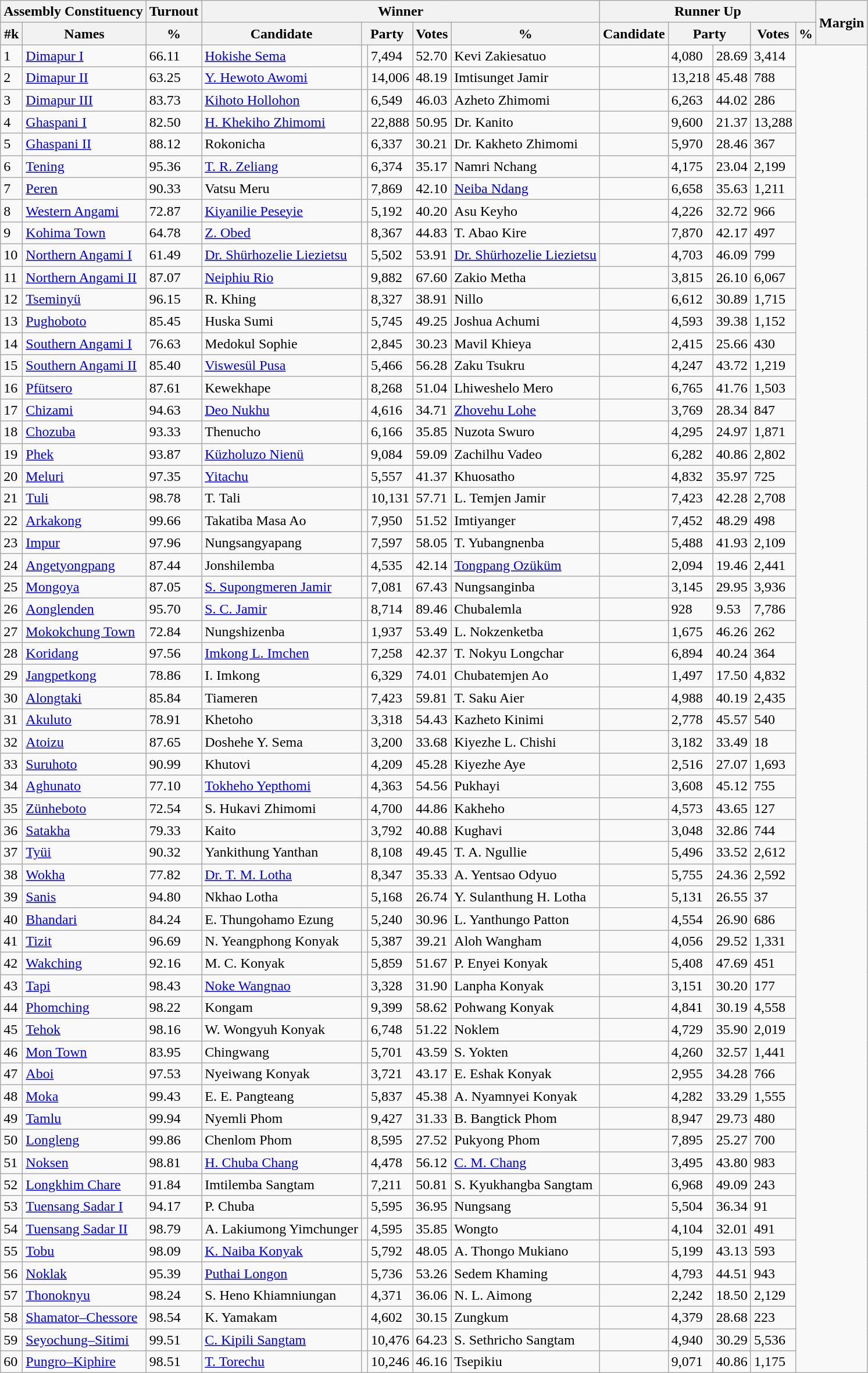<table class="wikitable sortable">
<tr>
<th colspan="2">Assembly Constituency</th>
<th>Turnout</th>
<th colspan="5">Winner</th>
<th colspan="5">Runner Up</th>
<th rowspan="2" data-sort-type=number>Margin</th>
</tr>
<tr>
<th>#k</th>
<th>Names</th>
<th>%</th>
<th>Candidate</th>
<th colspan="2">Party</th>
<th data-sort-type=number>Votes</th>
<th>%</th>
<th>Candidate</th>
<th colspan="2">Party</th>
<th data-sort-type=number>Votes</th>
<th>%</th>
</tr>
<tr>
<td>1</td>
<td><a href='#'>Dimapur I</a></td>
<td>66.11</td>
<td><a href='#'>Hokishe Sema</a></td>
<td></td>
<td>7,494</td>
<td>52.70</td>
<td>Kevi Zakiesatuo</td>
<td></td>
<td>4,080</td>
<td>28.69</td>
<td>3,414</td>
</tr>
<tr>
<td>2</td>
<td><a href='#'>Dimapur II</a></td>
<td>63.25</td>
<td><a href='#'>Y. Hewoto Awomi</a></td>
<td></td>
<td>14,006</td>
<td>48.19</td>
<td>Imtisunget Jamir</td>
<td></td>
<td>13,218</td>
<td>45.48</td>
<td>788</td>
</tr>
<tr>
<td>3</td>
<td><a href='#'>Dimapur III</a></td>
<td>83.73</td>
<td><a href='#'>Kihoto Hollohon</a></td>
<td></td>
<td>6,549</td>
<td>46.03</td>
<td>Azheto Zhimomi</td>
<td></td>
<td>6,263</td>
<td>44.02</td>
<td>286</td>
</tr>
<tr>
<td>4</td>
<td><a href='#'>Ghaspani I</a></td>
<td>82.50</td>
<td><a href='#'>H. Khekiho Zhimomi</a></td>
<td></td>
<td>22,888</td>
<td>50.95</td>
<td>Dr. Kanito</td>
<td></td>
<td>9,600</td>
<td>21.37</td>
<td>13,288</td>
</tr>
<tr>
<td>5</td>
<td><a href='#'>Ghaspani II</a></td>
<td>88.12</td>
<td>Rokonicha</td>
<td></td>
<td>6,337</td>
<td>30.21</td>
<td>Dr. Kakheto Zhimomi</td>
<td></td>
<td>5,970</td>
<td>28.46</td>
<td>367</td>
</tr>
<tr>
<td>6</td>
<td><a href='#'>Tening</a></td>
<td>95.36</td>
<td><a href='#'>T. R. Zeliang</a></td>
<td></td>
<td>6,374</td>
<td>35.17</td>
<td>Namri Nchang</td>
<td></td>
<td>4,175</td>
<td>23.04</td>
<td>2,199</td>
</tr>
<tr>
<td>7</td>
<td><a href='#'>Peren</a></td>
<td>90.33</td>
<td>Vatsu Meru</td>
<td></td>
<td>7,869</td>
<td>42.10</td>
<td><a href='#'>Neiba Ndang</a></td>
<td></td>
<td>6,658</td>
<td>35.63</td>
<td>1,211</td>
</tr>
<tr>
<td>8</td>
<td><a href='#'>Western Angami</a></td>
<td>72.87</td>
<td><a href='#'>Kiyanilie Peseyie</a></td>
<td></td>
<td>5,192</td>
<td>40.20</td>
<td>Asu Keyho</td>
<td></td>
<td>4,226</td>
<td>32.72</td>
<td>966</td>
</tr>
<tr>
<td>9</td>
<td><a href='#'>Kohima Town</a></td>
<td>64.78</td>
<td><a href='#'>Z. Obed</a></td>
<td></td>
<td>8,367</td>
<td>44.83</td>
<td>T. Abao Kire</td>
<td></td>
<td>7,870</td>
<td>42.17</td>
<td>497</td>
</tr>
<tr>
<td>10</td>
<td><a href='#'>Northern Angami I</a></td>
<td>61.49</td>
<td><a href='#'>Dr. Shürhozelie Liezietsu</a></td>
<td></td>
<td>5,502</td>
<td>53.91</td>
<td><a href='#'>Dr. Shürhozelie Liezietsu</a></td>
<td></td>
<td>4,703</td>
<td>46.09</td>
<td>799</td>
</tr>
<tr>
<td>11</td>
<td><a href='#'>Northern Angami II</a></td>
<td>87.07</td>
<td><a href='#'>Neiphiu Rio</a></td>
<td></td>
<td>9,882</td>
<td>67.60</td>
<td>Zakio Metha</td>
<td></td>
<td>3,815</td>
<td>26.10</td>
<td>6,067</td>
</tr>
<tr>
<td>12</td>
<td><a href='#'>Tseminyü</a></td>
<td>96.15</td>
<td>R. Khing</td>
<td></td>
<td>8,327</td>
<td>38.91</td>
<td>Nillo</td>
<td></td>
<td>6,612</td>
<td>30.89</td>
<td>1,715</td>
</tr>
<tr>
<td>13</td>
<td><a href='#'>Pughoboto</a></td>
<td>85.45</td>
<td>Huska Sumi</td>
<td></td>
<td>5,745</td>
<td>49.25</td>
<td>Joshua Achumi</td>
<td></td>
<td>4,593</td>
<td>39.38</td>
<td>1,152</td>
</tr>
<tr>
<td>14</td>
<td><a href='#'>Southern Angami I</a></td>
<td>76.63</td>
<td>Medokul Sophie</td>
<td></td>
<td>2,845</td>
<td>30.23</td>
<td>Mavil Khieya</td>
<td></td>
<td>2,415</td>
<td>25.66</td>
<td>430</td>
</tr>
<tr>
<td>15</td>
<td><a href='#'>Southern Angami II</a></td>
<td>85.40</td>
<td><a href='#'>Viswesül Pusa</a></td>
<td></td>
<td>5,466</td>
<td>56.28</td>
<td>Zaku Tsukru</td>
<td></td>
<td>4,247</td>
<td>43.72</td>
<td>1,219</td>
</tr>
<tr>
<td>16</td>
<td><a href='#'>Pfütsero</a></td>
<td>87.61</td>
<td>Kewekhape</td>
<td></td>
<td>8,268</td>
<td>51.04</td>
<td>Lhiweshelo Mero</td>
<td></td>
<td>6,765</td>
<td>41.76</td>
<td>1,503</td>
</tr>
<tr>
<td>17</td>
<td><a href='#'>Chizami</a></td>
<td>94.63</td>
<td><a href='#'>Deo Nukhu</a></td>
<td></td>
<td>4,616</td>
<td>34.71</td>
<td><a href='#'>Zhovehu Lohe</a></td>
<td></td>
<td>3,769</td>
<td>28.34</td>
<td>847</td>
</tr>
<tr>
<td>18</td>
<td><a href='#'>Chozuba</a></td>
<td>93.33</td>
<td>Thenucho</td>
<td></td>
<td>6,166</td>
<td>35.85</td>
<td>Nuzota Swuro</td>
<td></td>
<td>4,295</td>
<td>24.97</td>
<td>1,871</td>
</tr>
<tr>
<td>19</td>
<td><a href='#'>Phek</a></td>
<td>93.87</td>
<td><a href='#'>Küzholuzo Nienü</a></td>
<td></td>
<td>9,084</td>
<td>59.09</td>
<td>Zachilhu Vadeo</td>
<td></td>
<td>6,282</td>
<td>40.86</td>
<td>2,802</td>
</tr>
<tr>
<td>20</td>
<td><a href='#'>Meluri</a></td>
<td>97.35</td>
<td><a href='#'>Yitachu</a></td>
<td></td>
<td>5,557</td>
<td>41.37</td>
<td>Khuosatho</td>
<td></td>
<td>4,832</td>
<td>35.97</td>
<td>725</td>
</tr>
<tr>
<td>21</td>
<td><a href='#'>Tuli</a></td>
<td>98.78</td>
<td>T. Tali</td>
<td></td>
<td>10,131</td>
<td>57.71</td>
<td>L. Temjen Jamir</td>
<td></td>
<td>7,423</td>
<td>42.28</td>
<td>2,708</td>
</tr>
<tr>
<td>22</td>
<td><a href='#'>Arkakong</a></td>
<td>99.66</td>
<td>Takatiba Masa Ao</td>
<td></td>
<td>7,950</td>
<td>51.52</td>
<td>Imtiyanger</td>
<td></td>
<td>7,452</td>
<td>48.29</td>
<td>498</td>
</tr>
<tr>
<td>23</td>
<td><a href='#'>Impur</a></td>
<td>97.96</td>
<td>Nungsangyapang</td>
<td></td>
<td>7,597</td>
<td>58.05</td>
<td>T. Yubangnenba</td>
<td></td>
<td>5,488</td>
<td>41.93</td>
<td>2,109</td>
</tr>
<tr>
<td>24</td>
<td><a href='#'>Angetyongpang</a></td>
<td>87.44</td>
<td>Jonshilemba</td>
<td></td>
<td>4,535</td>
<td>42.14</td>
<td><a href='#'>Tongpang Ozüküm</a></td>
<td></td>
<td>2,094</td>
<td>19.46</td>
<td>2,441</td>
</tr>
<tr>
<td>25</td>
<td><a href='#'>Mongoya</a></td>
<td>87.05</td>
<td><a href='#'>S. Supongmeren Jamir</a></td>
<td></td>
<td>7,081</td>
<td>67.43</td>
<td>Nungsanginba</td>
<td></td>
<td>3,145</td>
<td>29.95</td>
<td>3,936</td>
</tr>
<tr>
<td>26</td>
<td><a href='#'>Aonglenden</a></td>
<td>95.70</td>
<td><a href='#'>S. C. Jamir</a></td>
<td></td>
<td>8,714</td>
<td>89.46</td>
<td>Chubalemla</td>
<td></td>
<td>928</td>
<td>9.53</td>
<td>7,786</td>
</tr>
<tr>
<td>27</td>
<td><a href='#'>Mokokchung Town</a></td>
<td>72.84</td>
<td>Nungshizenba</td>
<td></td>
<td>1,937</td>
<td>53.49</td>
<td>L. Nokzenketba</td>
<td></td>
<td>1,675</td>
<td>46.26</td>
<td>262</td>
</tr>
<tr>
<td>28</td>
<td><a href='#'>Koridang</a></td>
<td>97.56</td>
<td><a href='#'>Imkong L. Imchen</a></td>
<td></td>
<td>7,258</td>
<td>42.37</td>
<td>T. Nokyu Longchar</td>
<td></td>
<td>6,894</td>
<td>40.24</td>
<td>364</td>
</tr>
<tr>
<td>29</td>
<td><a href='#'>Jangpetkong</a></td>
<td>78.86</td>
<td>I. Imkong</td>
<td></td>
<td>6,329</td>
<td>74.01</td>
<td>Chubatemjen Ao</td>
<td></td>
<td>1,497</td>
<td>17.50</td>
<td>4,832</td>
</tr>
<tr>
<td>30</td>
<td><a href='#'>Alongtaki</a></td>
<td>85.84</td>
<td>Tiameren</td>
<td></td>
<td>7,423</td>
<td>59.81</td>
<td>T. Saku Aier</td>
<td></td>
<td>4,988</td>
<td>40.19</td>
<td>2,435</td>
</tr>
<tr>
<td>31</td>
<td><a href='#'>Akuluto</a></td>
<td>78.91</td>
<td>Khetoho</td>
<td></td>
<td>3,318</td>
<td>54.43</td>
<td>Kazheto Kinimi</td>
<td></td>
<td>2,778</td>
<td>45.57</td>
<td>540</td>
</tr>
<tr>
<td>32</td>
<td><a href='#'>Atoizu</a></td>
<td>87.65</td>
<td>Doshehe Y. Sema</td>
<td></td>
<td>3,200</td>
<td>33.68</td>
<td>Kiyezhe L. Chishi</td>
<td></td>
<td>3,182</td>
<td>33.49</td>
<td>18</td>
</tr>
<tr>
<td>33</td>
<td><a href='#'>Suruhoto</a></td>
<td>90.99</td>
<td>Khutovi</td>
<td></td>
<td>4,209</td>
<td>45.28</td>
<td>Kiyezhe Aye</td>
<td></td>
<td>2,516</td>
<td>27.07</td>
<td>1,693</td>
</tr>
<tr>
<td>34</td>
<td><a href='#'>Aghunato</a></td>
<td>77.10</td>
<td><a href='#'>Tokheho Yepthomi</a></td>
<td></td>
<td>4,363</td>
<td>54.56</td>
<td>Pukhayi</td>
<td></td>
<td>3,608</td>
<td>45.12</td>
<td>755</td>
</tr>
<tr>
<td>35</td>
<td><a href='#'>Zünheboto</a></td>
<td>72.54</td>
<td>S. Hukavi Zhimomi</td>
<td></td>
<td>4,700</td>
<td>44.86</td>
<td>Kakheho</td>
<td></td>
<td>4,573</td>
<td>43.65</td>
<td>127</td>
</tr>
<tr>
<td>36</td>
<td><a href='#'>Satakha</a></td>
<td>79.33</td>
<td>Kaito</td>
<td></td>
<td>3,792</td>
<td>40.88</td>
<td>Kughavi</td>
<td></td>
<td>3,048</td>
<td>32.86</td>
<td>744</td>
</tr>
<tr>
<td>37</td>
<td><a href='#'>Tyüi</a></td>
<td>90.32</td>
<td>Yankithung Yanthan</td>
<td></td>
<td>8,108</td>
<td>49.45</td>
<td>T. A. Ngullie</td>
<td></td>
<td>5,496</td>
<td>33.52</td>
<td>2,612</td>
</tr>
<tr>
<td>38</td>
<td><a href='#'>Wokha</a></td>
<td>77.82</td>
<td><a href='#'>Dr. T. M. Lotha</a></td>
<td></td>
<td>8,347</td>
<td>35.33</td>
<td>A. Yentsao Odyuo</td>
<td></td>
<td>5,755</td>
<td>24.36</td>
<td>2,592</td>
</tr>
<tr>
<td>39</td>
<td><a href='#'>Sanis</a></td>
<td>94.80</td>
<td>Nkhao Lotha</td>
<td></td>
<td>5,168</td>
<td>26.74</td>
<td>Y. Sulanthung H. Lotha</td>
<td></td>
<td>5,131</td>
<td>26.55</td>
<td>37</td>
</tr>
<tr>
<td>40</td>
<td><a href='#'>Bhandari</a></td>
<td>84.24</td>
<td>E. Thungohamo Ezung</td>
<td></td>
<td>5,240</td>
<td>30.96</td>
<td>L. Yanthungo Patton</td>
<td></td>
<td>4,554</td>
<td>26.90</td>
<td>686</td>
</tr>
<tr>
<td>41</td>
<td><a href='#'>Tizit</a></td>
<td>96.69</td>
<td>N. Yeangphong Konyak</td>
<td></td>
<td>5,387</td>
<td>39.21</td>
<td>Aloh Wangham</td>
<td></td>
<td>4,056</td>
<td>29.52</td>
<td>1,331</td>
</tr>
<tr>
<td>42</td>
<td><a href='#'>Wakching</a></td>
<td>92.16</td>
<td>M. C. Konyak</td>
<td></td>
<td>5,859</td>
<td>51.67</td>
<td>P. Enyei Konyak</td>
<td></td>
<td>5,408</td>
<td>47.69</td>
<td>451</td>
</tr>
<tr>
<td>43</td>
<td><a href='#'>Tapi</a></td>
<td>98.43</td>
<td><a href='#'>Noke Wangnao</a></td>
<td></td>
<td>3,328</td>
<td>31.90</td>
<td>Lanpha Konyak</td>
<td></td>
<td>3,151</td>
<td>30.20</td>
<td>177</td>
</tr>
<tr>
<td>44</td>
<td><a href='#'>Phomching</a></td>
<td>98.22</td>
<td>Kongam</td>
<td></td>
<td>9,399</td>
<td>58.62</td>
<td>Pohwang Konyak</td>
<td></td>
<td>4,841</td>
<td>30.19</td>
<td>4,558</td>
</tr>
<tr>
<td>45</td>
<td><a href='#'>Tehok</a></td>
<td>98.16</td>
<td>W. Wongyuh Konyak</td>
<td></td>
<td>6,748</td>
<td>51.22</td>
<td>Noklem</td>
<td></td>
<td>4,729</td>
<td>35.90</td>
<td>2,019</td>
</tr>
<tr>
<td>46</td>
<td><a href='#'>Mon Town</a></td>
<td>83.95</td>
<td>Chingwang</td>
<td></td>
<td>5,701</td>
<td>43.59</td>
<td>S. Yokten</td>
<td></td>
<td>4,260</td>
<td>32.57</td>
<td>1,441</td>
</tr>
<tr>
<td>47</td>
<td><a href='#'>Aboi</a></td>
<td>97.53</td>
<td>Nyeiwang Konyak</td>
<td></td>
<td>3,721</td>
<td>43.17</td>
<td>E. Eshak Konyak</td>
<td></td>
<td>2,955</td>
<td>34.28</td>
<td>766</td>
</tr>
<tr>
<td>48</td>
<td><a href='#'>Moka</a></td>
<td>99.43</td>
<td>E. E. Pangteang</td>
<td></td>
<td>5,837</td>
<td>45.38</td>
<td>A. Nyamnyei Konyak</td>
<td></td>
<td>4,282</td>
<td>33.29</td>
<td>1,555</td>
</tr>
<tr>
<td>49</td>
<td><a href='#'>Tamlu</a></td>
<td>99.94</td>
<td>Nyemli Phom</td>
<td></td>
<td>9,427</td>
<td>31.33</td>
<td>B. Bangtick Phom</td>
<td></td>
<td>8,947</td>
<td>29.73</td>
<td>480</td>
</tr>
<tr>
<td>50</td>
<td><a href='#'>Longleng</a></td>
<td>99.86</td>
<td>Chenlom Phom</td>
<td></td>
<td>8,595</td>
<td>27.52</td>
<td>Pukyong Phom</td>
<td></td>
<td>7,895</td>
<td>25.27</td>
<td>700</td>
</tr>
<tr>
<td>51</td>
<td><a href='#'>Noksen</a></td>
<td>98.81</td>
<td><a href='#'>H. Chuba Chang</a></td>
<td></td>
<td>4,478</td>
<td>56.12</td>
<td><a href='#'>C. M. Chang</a></td>
<td></td>
<td>3,495</td>
<td>43.80</td>
<td>983</td>
</tr>
<tr>
<td>52</td>
<td><a href='#'>Longkhim Chare</a></td>
<td>91.84</td>
<td>Imtilemba Sangtam</td>
<td></td>
<td>7,211</td>
<td>50.81</td>
<td>S. Kyukhangba Sangtam</td>
<td></td>
<td>6,968</td>
<td>49.09</td>
<td>243</td>
</tr>
<tr>
<td>53</td>
<td><a href='#'>Tuensang Sadar I</a></td>
<td>94.17</td>
<td>P. Chuba</td>
<td></td>
<td>5,595</td>
<td>36.95</td>
<td>Nungsang</td>
<td></td>
<td>5,504</td>
<td>36.34</td>
<td>91</td>
</tr>
<tr>
<td>54</td>
<td><a href='#'>Tuensang Sadar II</a></td>
<td>98.79</td>
<td>A. Lakiumong Yimchunger</td>
<td></td>
<td>4,595</td>
<td>35.85</td>
<td>Wongto</td>
<td></td>
<td>4,104</td>
<td>32.01</td>
<td>491</td>
</tr>
<tr>
<td>55</td>
<td><a href='#'>Tobu</a></td>
<td>98.09</td>
<td><a href='#'>K. Naiba Konyak</a></td>
<td></td>
<td>5,792</td>
<td>48.05</td>
<td>A. Thongo Mukiano</td>
<td></td>
<td>5,199</td>
<td>43.13</td>
<td>593</td>
</tr>
<tr>
<td>56</td>
<td><a href='#'>Noklak</a></td>
<td>95.39</td>
<td><a href='#'>Puthai Longon</a></td>
<td></td>
<td>5,736</td>
<td>53.26</td>
<td>Sedem Khaming</td>
<td></td>
<td>4,793</td>
<td>44.51</td>
<td>943</td>
</tr>
<tr>
<td>57</td>
<td><a href='#'>Thonoknyu</a></td>
<td>98.24</td>
<td>S. Heno Khiamniungan</td>
<td></td>
<td>4,371</td>
<td>36.06</td>
<td>N. L. Aimong</td>
<td></td>
<td>2,242</td>
<td>18.50</td>
<td>2,129</td>
</tr>
<tr>
<td>58</td>
<td><a href='#'>Shamator–Chessore</a></td>
<td>98.54</td>
<td>K. Yamakam</td>
<td></td>
<td>4,602</td>
<td>30.15</td>
<td>Zungkum</td>
<td></td>
<td>4,379</td>
<td>28.68</td>
<td>223</td>
</tr>
<tr>
<td>59</td>
<td><a href='#'>Seyochung–Sitimi</a></td>
<td>99.51</td>
<td><a href='#'>C. Kipili Sangtam</a></td>
<td></td>
<td>10,476</td>
<td>64.23</td>
<td>S. Sethricho Sangtam</td>
<td></td>
<td>4,940</td>
<td>30.29</td>
<td>5,536</td>
</tr>
<tr>
<td>60</td>
<td><a href='#'>Pungro–Kiphire</a></td>
<td>98.51</td>
<td><a href='#'>T. Torechu</a></td>
<td></td>
<td>10,246</td>
<td>46.16</td>
<td>Tsepikiu</td>
<td></td>
<td>9,071</td>
<td>40.86</td>
<td>1,175</td>
</tr>
</table>
